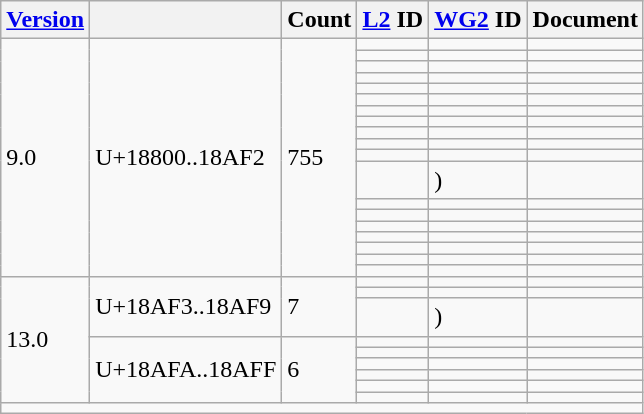<table class="wikitable collapsible sticky-header">
<tr>
<th><a href='#'>Version</a></th>
<th></th>
<th>Count</th>
<th><a href='#'>L2</a> ID</th>
<th><a href='#'>WG2</a> ID</th>
<th>Document</th>
</tr>
<tr>
<td rowspan="19">9.0</td>
<td rowspan="19">U+18800..18AF2</td>
<td rowspan="19">755</td>
<td></td>
<td></td>
<td></td>
</tr>
<tr>
<td></td>
<td></td>
<td></td>
</tr>
<tr>
<td></td>
<td></td>
<td></td>
</tr>
<tr>
<td></td>
<td></td>
<td></td>
</tr>
<tr>
<td></td>
<td></td>
<td></td>
</tr>
<tr>
<td></td>
<td></td>
<td></td>
</tr>
<tr>
<td></td>
<td></td>
<td></td>
</tr>
<tr>
<td></td>
<td></td>
<td></td>
</tr>
<tr>
<td></td>
<td></td>
<td></td>
</tr>
<tr>
<td></td>
<td></td>
<td></td>
</tr>
<tr>
<td></td>
<td></td>
<td></td>
</tr>
<tr>
<td></td>
<td> )</td>
<td></td>
</tr>
<tr>
<td></td>
<td></td>
<td></td>
</tr>
<tr>
<td></td>
<td></td>
<td></td>
</tr>
<tr>
<td></td>
<td></td>
<td></td>
</tr>
<tr>
<td></td>
<td></td>
<td></td>
</tr>
<tr>
<td></td>
<td></td>
<td></td>
</tr>
<tr>
<td></td>
<td></td>
<td></td>
</tr>
<tr>
<td></td>
<td></td>
<td></td>
</tr>
<tr>
<td rowspan="9">13.0</td>
<td rowspan="3">U+18AF3..18AF9</td>
<td rowspan="3">7</td>
<td></td>
<td></td>
<td></td>
</tr>
<tr>
<td></td>
<td></td>
<td></td>
</tr>
<tr>
<td></td>
<td> )</td>
<td></td>
</tr>
<tr>
<td rowspan="6">U+18AFA..18AFF</td>
<td rowspan="6">6</td>
<td></td>
<td></td>
<td></td>
</tr>
<tr>
<td></td>
<td></td>
<td></td>
</tr>
<tr>
<td></td>
<td></td>
<td></td>
</tr>
<tr>
<td></td>
<td></td>
<td></td>
</tr>
<tr>
<td></td>
<td></td>
<td></td>
</tr>
<tr>
<td></td>
<td></td>
<td></td>
</tr>
<tr class="sortbottom">
<td colspan="6"></td>
</tr>
</table>
